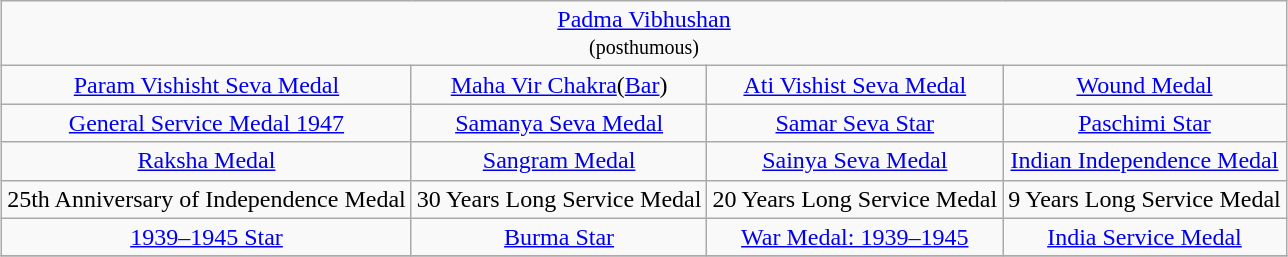<table class="wikitable" style="margin:1em auto; text-align:center;">
<tr>
<td colspan="4"><a href='#'>Padma Vibhushan</a><br><small>(posthumous)</small></td>
</tr>
<tr>
<td><a href='#'>Param Vishisht Seva Medal</a></td>
<td><a href='#'>Maha Vir Chakra</a>(<a href='#'>Bar</a>)</td>
<td><a href='#'>Ati Vishist Seva Medal</a></td>
<td><a href='#'>Wound Medal</a></td>
</tr>
<tr>
<td><a href='#'>General Service Medal 1947</a></td>
<td><a href='#'>Samanya Seva Medal</a></td>
<td><a href='#'>Samar Seva Star</a></td>
<td><a href='#'>Paschimi Star</a></td>
</tr>
<tr>
<td><a href='#'>Raksha Medal</a></td>
<td><a href='#'>Sangram Medal</a></td>
<td><a href='#'>Sainya Seva Medal</a></td>
<td><a href='#'>Indian Independence Medal</a></td>
</tr>
<tr>
<td>25th Anniversary of Independence Medal</td>
<td>30 Years Long Service Medal</td>
<td>20 Years Long Service Medal</td>
<td>9 Years Long Service Medal</td>
</tr>
<tr>
<td><a href='#'>1939–1945 Star</a></td>
<td><a href='#'>Burma Star</a></td>
<td><a href='#'>War Medal: 1939–1945</a></td>
<td><a href='#'>India Service Medal</a></td>
</tr>
<tr>
</tr>
</table>
